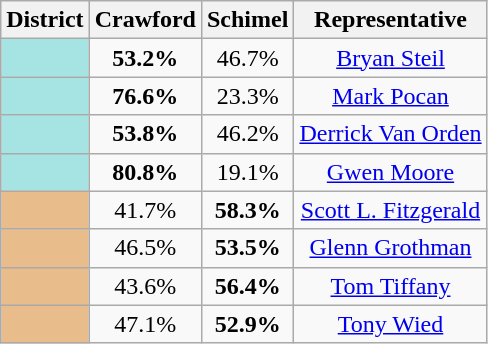<table class= wikitable sortable>
<tr>
<th>District</th>
<th>Crawford</th>
<th>Schimel</th>
<th>Representative</th>
</tr>
<tr align=center>
<th style="background:#a6e3e3;"></th>
<td><strong>53.2%</strong></td>
<td>46.7%</td>
<td><a href='#'>Bryan Steil</a></td>
</tr>
<tr align=center>
<th style="background:#a6e3e3;"></th>
<td><strong>76.6%</strong></td>
<td>23.3%</td>
<td><a href='#'>Mark Pocan</a></td>
</tr>
<tr align=center>
<th style="background:#a6e3e3;"></th>
<td><strong>53.8%</strong></td>
<td>46.2%</td>
<td><a href='#'>Derrick Van Orden</a></td>
</tr>
<tr align=center>
<th style="background:#a6e3e3;"></th>
<td><strong>80.8%</strong></td>
<td>19.1%</td>
<td><a href='#'>Gwen Moore</a></td>
</tr>
<tr align=center>
<th style="background:#e8bd8b;"></th>
<td>41.7%</td>
<td><strong>58.3%</strong></td>
<td><a href='#'>Scott L. Fitzgerald</a></td>
</tr>
<tr align=center>
<th style="background:#e8bd8b;"></th>
<td>46.5%</td>
<td><strong>53.5%</strong></td>
<td><a href='#'>Glenn Grothman</a></td>
</tr>
<tr align=center>
<th style="background:#e8bd8b;"></th>
<td>43.6%</td>
<td><strong>56.4%</strong></td>
<td><a href='#'>Tom Tiffany</a></td>
</tr>
<tr align=center>
<th style="background:#e8bd8b;"></th>
<td>47.1%</td>
<td><strong>52.9%</strong></td>
<td><a href='#'>Tony Wied</a></td>
</tr>
</table>
